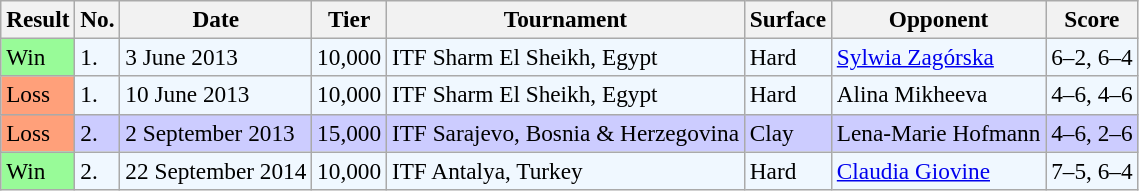<table class="sortable wikitable" style=font-size:97%>
<tr>
<th>Result</th>
<th>No.</th>
<th>Date</th>
<th>Tier</th>
<th>Tournament</th>
<th>Surface</th>
<th>Opponent</th>
<th class="unsortable">Score</th>
</tr>
<tr style="background:#f0f8ff;">
<td style="background:#98fb98;">Win</td>
<td>1.</td>
<td>3 June 2013</td>
<td>10,000</td>
<td>ITF Sharm El Sheikh, Egypt</td>
<td>Hard</td>
<td> <a href='#'>Sylwia Zagórska</a></td>
<td>6–2, 6–4</td>
</tr>
<tr style="background:#f0f8ff;">
<td style="background:#ffa07a;">Loss</td>
<td>1.</td>
<td>10 June 2013</td>
<td>10,000</td>
<td>ITF Sharm El Sheikh, Egypt</td>
<td>Hard</td>
<td> Alina Mikheeva</td>
<td>4–6, 4–6</td>
</tr>
<tr style="background:#ccccff;">
<td style="background:#ffa07a;">Loss</td>
<td>2.</td>
<td>2 September 2013</td>
<td>15,000</td>
<td>ITF Sarajevo, Bosnia & Herzegovina</td>
<td>Clay</td>
<td> Lena-Marie Hofmann</td>
<td>4–6, 2–6</td>
</tr>
<tr style="background:#f0f8ff;">
<td style="background:#98fb98;">Win</td>
<td>2.</td>
<td>22 September 2014</td>
<td>10,000</td>
<td>ITF Antalya, Turkey</td>
<td>Hard</td>
<td> <a href='#'>Claudia Giovine</a></td>
<td>7–5, 6–4</td>
</tr>
</table>
